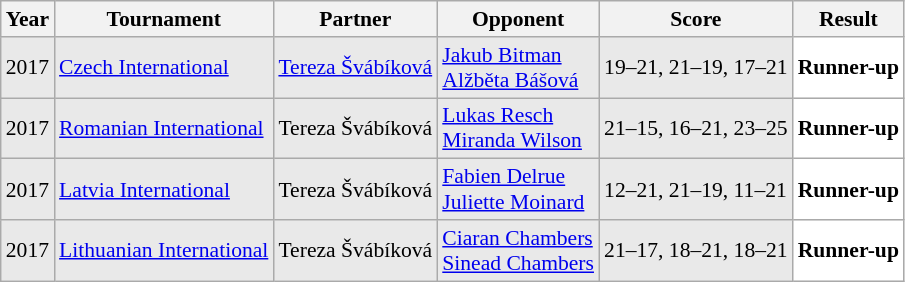<table class="sortable wikitable" style="font-size: 90%;">
<tr>
<th>Year</th>
<th>Tournament</th>
<th>Partner</th>
<th>Opponent</th>
<th>Score</th>
<th>Result</th>
</tr>
<tr style="background:#E9E9E9">
<td align="center">2017</td>
<td align="left"><a href='#'>Czech International</a></td>
<td align="left"> <a href='#'>Tereza Švábíková</a></td>
<td align="left"> <a href='#'>Jakub Bitman</a><br> <a href='#'>Alžběta Bášová</a></td>
<td align="left">19–21, 21–19, 17–21</td>
<td style="text-align:left; background:white"> <strong>Runner-up</strong></td>
</tr>
<tr style="background:#E9E9E9">
<td align="center">2017</td>
<td align="left"><a href='#'>Romanian International</a></td>
<td align="left"> Tereza Švábíková</td>
<td align="left"> <a href='#'>Lukas Resch</a><br> <a href='#'>Miranda Wilson</a></td>
<td align="left">21–15, 16–21, 23–25</td>
<td style="text-align:left; background:white"> <strong>Runner-up</strong></td>
</tr>
<tr style="background:#E9E9E9">
<td align="center">2017</td>
<td align="left"><a href='#'>Latvia International</a></td>
<td align="left"> Tereza Švábíková</td>
<td align="left"> <a href='#'>Fabien Delrue</a><br> <a href='#'>Juliette Moinard</a></td>
<td align="left">12–21, 21–19, 11–21</td>
<td style="text-align:left; background:white"> <strong>Runner-up</strong></td>
</tr>
<tr style="background:#E9E9E9">
<td align="center">2017</td>
<td align="left"><a href='#'>Lithuanian International</a></td>
<td align="left"> Tereza Švábíková</td>
<td align="left"> <a href='#'>Ciaran Chambers</a><br> <a href='#'>Sinead Chambers</a></td>
<td align="left">21–17, 18–21, 18–21</td>
<td style="text-align:left; background:white"> <strong>Runner-up</strong></td>
</tr>
</table>
